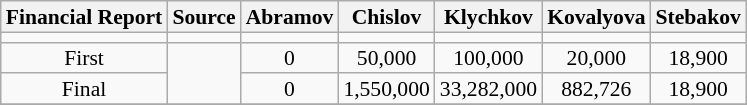<table class="wikitable" style="text-align:center; font-size:90%; line-height:14px">
<tr>
<th>Financial Report</th>
<th>Source</th>
<th>Abramov</th>
<th>Chislov</th>
<th>Klychkov</th>
<th>Kovalyova</th>
<th>Stebakov</th>
</tr>
<tr>
<td></td>
<td></td>
<td bgcolor=></td>
<td bgcolor=></td>
<td bgcolor=></td>
<td bgcolor=></td>
<td bgcolor=></td>
</tr>
<tr align=center>
<td>First</td>
<td rowspan=2></td>
<td>0</td>
<td>50,000</td>
<td>100,000</td>
<td>20,000</td>
<td>18,900</td>
</tr>
<tr>
<td>Final</td>
<td>0</td>
<td>1,550,000</td>
<td>33,282,000</td>
<td>882,726</td>
<td>18,900</td>
</tr>
<tr>
</tr>
</table>
